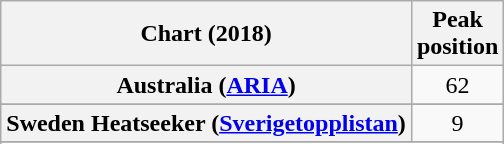<table class="wikitable sortable plainrowheaders">
<tr>
<th>Chart (2018)</th>
<th>Peak<br>position</th>
</tr>
<tr>
<th scope="row">Australia (<a href='#'>ARIA</a>)</th>
<td style="text-align:center">62</td>
</tr>
<tr>
</tr>
<tr>
</tr>
<tr>
</tr>
<tr>
<th scope="row">Sweden Heatseeker (<a href='#'>Sverigetopplistan</a>)</th>
<td style="text-align:center">9</td>
</tr>
<tr>
</tr>
<tr>
</tr>
<tr>
</tr>
</table>
